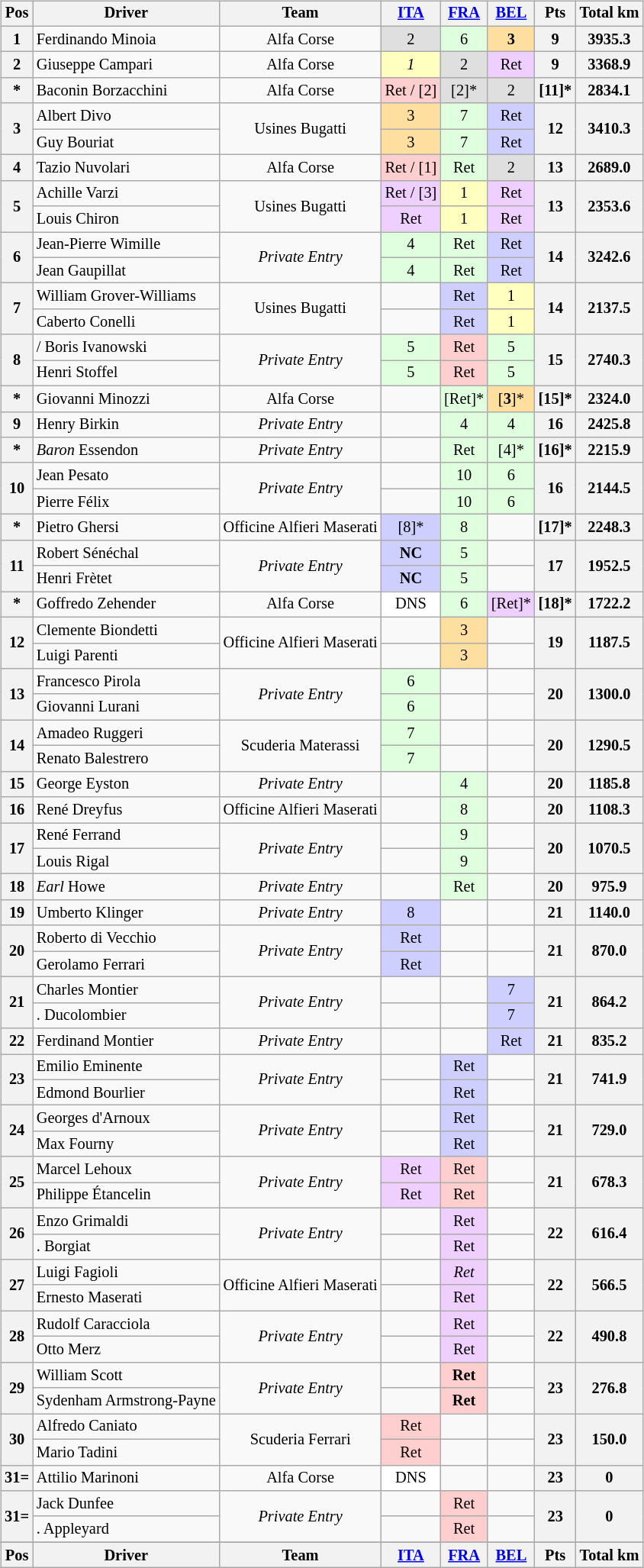<table>
<tr>
<td><br><table class="wikitable" style="font-size: 85%; text-align:center">
<tr valign="top">
<th valign="middle">Pos</th>
<th valign="middle">Driver</th>
<th valign="middle">Team</th>
<th><a href='#'>ITA</a><br></th>
<th><a href='#'>FRA</a><br></th>
<th><a href='#'>BEL</a><br></th>
<th valign="middle">Pts</th>
<th valign="middle">Total km</th>
</tr>
<tr>
<th>1</th>
<td align="left"> Ferdinando Minoia</td>
<td>Alfa Corse</td>
<td style="background:#dfdfdf;">2</td>
<td style="background:#dfffdf;">6</td>
<td style="background:#ffdf9f;"><strong>3</strong></td>
<th>9</th>
<th>3935.3</th>
</tr>
<tr>
<th>2</th>
<td align="left"> Giuseppe Campari</td>
<td>Alfa Corse</td>
<td style="background:#ffffbf;"><em>1</em></td>
<td style="background:#dfdfdf;">2</td>
<td style="background:#efcfff;">Ret</td>
<th>9</th>
<th>3368.9</th>
</tr>
<tr>
<th>*</th>
<td align="left"> Baconin Borzacchini</td>
<td>Alfa Corse</td>
<td style="background:#ffcfcf;">Ret / [2]</td>
<td style="background:#dfdfdf;">[2]*</td>
<td style="background:#dfdfdf;">2</td>
<th>[11]*</th>
<th>2834.1</th>
</tr>
<tr>
<th rowspan=2>3</th>
<td align="left"> Albert Divo</td>
<td rowspan=2>Usines Bugatti</td>
<td style="background:#ffdf9f;">3</td>
<td style="background:#dfffdf;">7</td>
<td style="background:#cfcfff;">Ret</td>
<th rowspan=2>12</th>
<th rowspan=2>3410.3</th>
</tr>
<tr>
<td align="left"> Guy Bouriat</td>
<td style="background:#ffdf9f;">3</td>
<td style="background:#dfffdf;">7</td>
<td style="background:#cfcfff;">Ret</td>
</tr>
<tr>
<th>4</th>
<td align="left"> Tazio Nuvolari</td>
<td>Alfa Corse</td>
<td style="background:#ffcfcf;">Ret / [1]</td>
<td style="background:#dfffdf;">Ret</td>
<td style="background:#dfdfdf;">2</td>
<th>13</th>
<th>2689.0</th>
</tr>
<tr>
<th rowspan=2>5</th>
<td align="left"> Achille Varzi</td>
<td rowspan=2>Usines Bugatti</td>
<td style="background:#efcfff;">Ret / [3]</td>
<td style="background:#ffffbf;">1</td>
<td style="background:#efcfff;">Ret</td>
<th rowspan=2>13</th>
<th rowspan=2>2353.6</th>
</tr>
<tr>
<td align="left"> Louis Chiron</td>
<td style="background:#efcfff;">Ret</td>
<td style="background:#ffffbf;">1</td>
<td style="background:#efcfff;">Ret</td>
</tr>
<tr>
<th rowspan=2>6</th>
<td align="left"> Jean-Pierre Wimille</td>
<td rowspan=2><em>Private Entry</em></td>
<td style="background:#dfffdf;">4</td>
<td style="background:#dfffdf;">Ret</td>
<td style="background:#cfcfff;">Ret</td>
<th rowspan=2>14</th>
<th rowspan=2>3242.6</th>
</tr>
<tr>
<td align="left"> Jean Gaupillat</td>
<td style="background:#dfffdf;">4</td>
<td style="background:#dfffdf;">Ret</td>
<td style="background:#cfcfff;">Ret</td>
</tr>
<tr>
<th rowspan=2>7</th>
<td align="left"> William Grover-Williams</td>
<td rowspan=2>Usines Bugatti</td>
<td></td>
<td style="background:#cfcfff;">Ret</td>
<td style="background:#ffffbf;">1</td>
<th rowspan=2>14</th>
<th rowspan=2>2137.5</th>
</tr>
<tr>
<td align="left"> Caberto Conelli</td>
<td></td>
<td style="background:#cfcfff;">Ret</td>
<td style="background:#ffffbf;">1</td>
</tr>
<tr>
<th rowspan=2>8</th>
<td align="left">/ Boris Ivanowski</td>
<td rowspan=2><em>Private Entry</em></td>
<td style="background:#dfffdf;">5</td>
<td style="background:#ffcfcf;">Ret</td>
<td style="background:#dfffdf;">5</td>
<th rowspan=2>15</th>
<th rowspan=2>2740.3</th>
</tr>
<tr>
<td align="left"> Henri Stoffel</td>
<td style="background:#dfffdf;">5</td>
<td style="background:#ffcfcf;">Ret</td>
<td style="background:#dfffdf;">5</td>
</tr>
<tr>
<th>*</th>
<td align="left"> Giovanni Minozzi</td>
<td>Alfa Corse</td>
<td></td>
<td style="background:#dfffdf;">[Ret]*</td>
<td style="background:#ffdf9f;">[<strong>3</strong>]*</td>
<th>[15]*</th>
<th>2324.0</th>
</tr>
<tr>
<th>9</th>
<td align="left"> Henry Birkin</td>
<td><em>Private Entry</em></td>
<td></td>
<td style="background:#dfffdf;">4</td>
<td style="background:#dfffdf;">4</td>
<th>16</th>
<th>2425.8</th>
</tr>
<tr>
<th>*</th>
<td align="left"> <em>Baron</em> Essendon</td>
<td><em>Private Entry</em></td>
<td></td>
<td style="background:#dfffdf;">Ret</td>
<td style="background:#dfffdf;">[4]*</td>
<th>[16]*</th>
<th>2215.9</th>
</tr>
<tr>
<th rowspan=2>10</th>
<td align="left"> Jean Pesato</td>
<td rowspan=2><em>Private Entry</em></td>
<td></td>
<td style="background:#dfffdf;">10</td>
<td style="background:#dfffdf;">6</td>
<th rowspan=2>16</th>
<th rowspan=2>2144.5</th>
</tr>
<tr>
<td align="left"> Pierre Félix</td>
<td></td>
<td style="background:#dfffdf;">10</td>
<td style="background:#dfffdf;">6</td>
</tr>
<tr>
<th>*</th>
<td align="left"> Pietro Ghersi</td>
<td>Officine Alfieri Maserati</td>
<td style="background:#cfcfff;">[8]*</td>
<td style="background:#dfffdf;">8</td>
<td></td>
<th>[17]*</th>
<th>2248.3</th>
</tr>
<tr>
<th rowspan=2>11</th>
<td align="left"> Robert Sénéchal</td>
<td rowspan=2><em>Private Entry</em></td>
<td style="background:#cfcfff;"><strong>NC</strong></td>
<td style="background:#dfffdf;">5</td>
<td></td>
<th rowspan=2>17</th>
<th rowspan=2>1952.5</th>
</tr>
<tr>
<td align="left"> Henri Frètet</td>
<td style="background:#cfcfff;"><strong>NC</strong></td>
<td style="background:#dfffdf;">5</td>
<td></td>
</tr>
<tr>
<th>*</th>
<td align="left"> Goffredo Zehender</td>
<td>Alfa Corse</td>
<td style="background:#ffffff;">DNS</td>
<td style="background:#dfffdf;">6</td>
<td style="background:#efcfff;">[Ret]*</td>
<th>[18]*</th>
<th>1722.2</th>
</tr>
<tr>
<th rowspan=2>12</th>
<td align="left"> Clemente Biondetti</td>
<td rowspan=2>Officine Alfieri Maserati</td>
<td></td>
<td style="background:#ffdf9f;">3</td>
<td></td>
<th rowspan=2>19</th>
<th rowspan=2>1187.5</th>
</tr>
<tr>
<td align="left"> Luigi Parenti</td>
<td></td>
<td style="background:#ffdf9f;">3</td>
<td></td>
</tr>
<tr>
<th rowspan=2>13</th>
<td align="left"> Francesco Pirola</td>
<td rowspan=2><em>Private Entry</em></td>
<td style="background:#dfffdf;">6</td>
<td></td>
<td></td>
<th rowspan=2>20</th>
<th rowspan=2>1300.0</th>
</tr>
<tr>
<td align="left"> Giovanni Lurani</td>
<td style="background:#dfffdf;">6</td>
<td></td>
<td></td>
</tr>
<tr>
<th rowspan=2>14</th>
<td align="left"> Amadeo Ruggeri</td>
<td rowspan=2>Scuderia Materassi</td>
<td style="background:#dfffdf;">7</td>
<td></td>
<td></td>
<th rowspan=2>20</th>
<th rowspan=2>1290.5</th>
</tr>
<tr>
<td align="left"> Renato Balestrero</td>
<td style="background:#dfffdf;">7</td>
<td></td>
<td></td>
</tr>
<tr>
<th>15</th>
<td align="left"> George Eyston</td>
<td><em>Private Entry</em></td>
<td></td>
<td style="background:#dfffdf;">4</td>
<td></td>
<th>20</th>
<th>1185.8</th>
</tr>
<tr>
<th>16</th>
<td align="left"> René Dreyfus</td>
<td>Officine Alfieri Maserati</td>
<td></td>
<td style="background:#dfffdf;">8</td>
<td></td>
<th>20</th>
<th>1108.3</th>
</tr>
<tr>
<th rowspan=2>17</th>
<td align="left"> René Ferrand</td>
<td rowspan=2><em>Private Entry</em></td>
<td></td>
<td style="background:#dfffdf;">9</td>
<td></td>
<th rowspan=2>20</th>
<th rowspan=2>1070.5</th>
</tr>
<tr>
<td align="left"> Louis Rigal</td>
<td></td>
<td style="background:#dfffdf;">9</td>
<td></td>
</tr>
<tr>
<th>18</th>
<td align="left"> <em>Earl</em> Howe</td>
<td><em>Private Entry</em></td>
<td></td>
<td style="background:#dfffdf;">Ret</td>
<td></td>
<th>20</th>
<th>975.9</th>
</tr>
<tr>
<th>19</th>
<td align="left"> Umberto Klinger</td>
<td><em>Private Entry</em></td>
<td style="background:#cfcfff;">8</td>
<td></td>
<td></td>
<th>21</th>
<th>1140.0</th>
</tr>
<tr>
<th rowspan=2>20</th>
<td align="left"> Roberto di Vecchio</td>
<td rowspan=2><em>Private Entry</em></td>
<td style="background:#cfcfff;">Ret</td>
<td></td>
<td></td>
<th rowspan=2>21</th>
<th rowspan=2>870.0</th>
</tr>
<tr>
<td align="left"> Gerolamo Ferrari</td>
<td style="background:#cfcfff;">Ret</td>
<td></td>
<td></td>
</tr>
<tr>
<th rowspan=2>21</th>
<td align="left"> Charles Montier</td>
<td rowspan=2><em>Private Entry</em></td>
<td></td>
<td></td>
<td style="background:#cfcfff;">7</td>
<th rowspan=2>21</th>
<th rowspan=2>864.2</th>
</tr>
<tr>
<td align="left"> . Ducolombier</td>
<td></td>
<td></td>
<td style="background:#cfcfff;">7</td>
</tr>
<tr>
<th>22</th>
<td align="left"> Ferdinand Montier</td>
<td><em>Private Entry</em></td>
<td></td>
<td></td>
<td style="background:#cfcfff;">Ret</td>
<th>21</th>
<th>835.2</th>
</tr>
<tr>
<th rowspan=2>23</th>
<td align="left"> Emilio Eminente</td>
<td rowspan=2><em>Private Entry</em></td>
<td></td>
<td style="background:#cfcfff;">Ret</td>
<td></td>
<th rowspan=2>21</th>
<th rowspan=2>741.9</th>
</tr>
<tr>
<td align="left"> Edmond Bourlier</td>
<td></td>
<td style="background:#cfcfff;">Ret</td>
<td></td>
</tr>
<tr>
<th rowspan=2>24</th>
<td align="left"> Georges d'Arnoux</td>
<td rowspan=2><em>Private Entry</em></td>
<td></td>
<td style="background:#cfcfff;">Ret</td>
<td></td>
<th rowspan=2>21</th>
<th rowspan=2>729.0</th>
</tr>
<tr>
<td align="left"> Max Fourny</td>
<td></td>
<td style="background:#cfcfff;">Ret</td>
<td></td>
</tr>
<tr>
<th rowspan=2>25</th>
<td align="left"> Marcel Lehoux</td>
<td rowspan=2><em>Private Entry</em></td>
<td style="background:#efcfff;">Ret</td>
<td style="background:#ffcfcf;">Ret</td>
<td></td>
<th rowspan=2>21</th>
<th rowspan=2>678.3</th>
</tr>
<tr>
<td align="left"> Philippe Étancelin</td>
<td style="background:#efcfff;">Ret</td>
<td style="background:#ffcfcf;">Ret</td>
<td></td>
</tr>
<tr>
<th rowspan=2>26</th>
<td align="left"> Enzo Grimaldi</td>
<td rowspan=2><em>Private Entry</em></td>
<td></td>
<td style="background:#efcfff;">Ret</td>
<td></td>
<th rowspan=2>22</th>
<th rowspan=2>616.4</th>
</tr>
<tr>
<td align="left"> . Borgiat</td>
<td></td>
<td style="background:#efcfff;">Ret</td>
<td></td>
</tr>
<tr>
<th rowspan=2>27</th>
<td align="left"> Luigi Fagioli</td>
<td rowspan=2>Officine Alfieri Maserati</td>
<td></td>
<td style="background:#efcfff;"><em>Ret</em></td>
<td></td>
<th rowspan=2>22</th>
<th rowspan=2>566.5</th>
</tr>
<tr>
<td align="left"> Ernesto Maserati</td>
<td></td>
<td style="background:#efcfff;">Ret</td>
<td></td>
</tr>
<tr>
<th rowspan=2>28</th>
<td align="left"> Rudolf Caracciola</td>
<td rowspan=2><em>Private Entry</em></td>
<td></td>
<td style="background:#efcfff;">Ret</td>
<td></td>
<th rowspan=2>22</th>
<th rowspan=2>490.8</th>
</tr>
<tr>
<td align="left"> Otto Merz</td>
<td></td>
<td style="background:#efcfff;">Ret</td>
<td></td>
</tr>
<tr>
<th rowspan=2>29</th>
<td align="left"> William Scott</td>
<td rowspan=2><em>Private Entry</em></td>
<td></td>
<td style="background:#ffcfcf;"><strong>Ret</strong></td>
<td></td>
<th rowspan=2>23</th>
<th rowspan=2>276.8</th>
</tr>
<tr>
<td align="left"> Sydenham Armstrong-Payne</td>
<td></td>
<td style="background:#ffcfcf;"><strong>Ret</strong></td>
<td></td>
</tr>
<tr>
<th rowspan=2>30</th>
<td align="left"> Alfredo Caniato</td>
<td rowspan=2>Scuderia Ferrari</td>
<td style="background:#ffcfcf;">Ret</td>
<td></td>
<td></td>
<th rowspan=2>23</th>
<th rowspan=2>150.0</th>
</tr>
<tr>
<td align="left"> Mario Tadini</td>
<td style="background:#ffcfcf;">Ret</td>
<td></td>
<td></td>
</tr>
<tr>
<th>31=</th>
<td align="left"> Attilio Marinoni</td>
<td>Alfa Corse</td>
<td style="background:#ffffff;">DNS</td>
<td></td>
<td></td>
<th>23</th>
<th>0</th>
</tr>
<tr>
<th rowspan=2>31=</th>
<td align="left"> Jack Dunfee</td>
<td rowspan=2><em>Private Entry</em></td>
<td></td>
<td style="background:#ffcfcf;">Ret</td>
<td></td>
<th rowspan=2>23</th>
<th rowspan=2>0</th>
</tr>
<tr>
<td align="left"> . Appleyard</td>
<td></td>
<td style="background:#ffcfcf;">Ret</td>
<td></td>
</tr>
<tr>
</tr>
<tr valign="top">
<th valign="middle">Pos</th>
<th valign="middle">Driver</th>
<th valign="middle">Team</th>
<th><a href='#'>ITA</a><br></th>
<th><a href='#'>FRA</a><br></th>
<th><a href='#'>BEL</a><br></th>
<th valign="middle">Pts</th>
<th valign="middle">Total km</th>
</tr>
</table>
</td>
<td valign="top"><br></td>
</tr>
</table>
